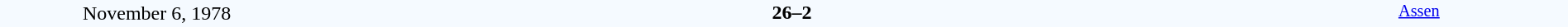<table style="width: 100%; background:#F5FAFF;" cellspacing="0">
<tr>
<td align=center rowspan=3 width=20%>November 6, 1978<br></td>
</tr>
<tr>
<td width=24% align=right></td>
<td align=center width=13%><strong>26–2</strong></td>
<td width=24%></td>
<td style=font-size:85% rowspan=3 valign=top align=center><a href='#'>Assen</a></td>
</tr>
<tr style=font-size:85%>
<td align=right></td>
<td align=center></td>
<td></td>
</tr>
</table>
